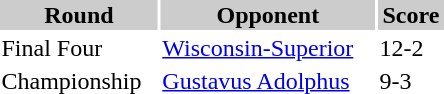<table style="width:300px; border:'1' 'solid' 'gray'; float:left;">
<tr>
<th style="background:#ccc;">Round</th>
<th style="background:#ccc;">Opponent</th>
<th style="background:#ccc;">Score</th>
</tr>
<tr>
<td>Final Four</td>
<td><a href='#'>Wisconsin-Superior</a></td>
<td>12-2</td>
</tr>
<tr>
<td>Championship</td>
<td><a href='#'>Gustavus Adolphus</a></td>
<td>9-3</td>
</tr>
</table>
